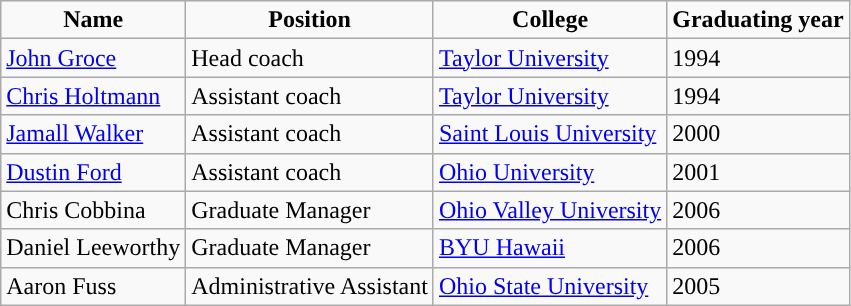<table class="wikitable">
<tr>
<td align=center><span> <strong>Name</strong></span></td>
<td align=center><span> <strong>Position</strong></span></td>
<td align=center><span> <strong>College</strong></span></td>
<td align=center><span> <strong>Graduating year</strong></span></td>
</tr>
<tr>
<td><a href='#'>John Groce</a></td>
<td>Head coach</td>
<td><a href='#'>Taylor University</a></td>
<td>1994</td>
</tr>
<tr>
<td><a href='#'>Chris Holtmann</a></td>
<td>Assistant coach</td>
<td><a href='#'>Taylor University</a></td>
<td>1994</td>
</tr>
<tr>
<td><a href='#'>Jamall Walker</a></td>
<td>Assistant coach</td>
<td><a href='#'>Saint Louis University</a></td>
<td>2000</td>
</tr>
<tr>
<td><a href='#'>Dustin Ford</a></td>
<td>Assistant coach</td>
<td><a href='#'>Ohio University</a></td>
<td>2001</td>
</tr>
<tr>
<td>Chris Cobbina</td>
<td>Graduate Manager</td>
<td><a href='#'>Ohio Valley University</a></td>
<td>2006</td>
</tr>
<tr>
<td>Daniel Leeworthy</td>
<td>Graduate Manager</td>
<td><a href='#'>BYU Hawaii</a></td>
<td>2006</td>
</tr>
<tr>
<td>Aaron Fuss</td>
<td>Administrative Assistant</td>
<td><a href='#'>Ohio State University</a></td>
<td>2005</td>
</tr>
</table>
